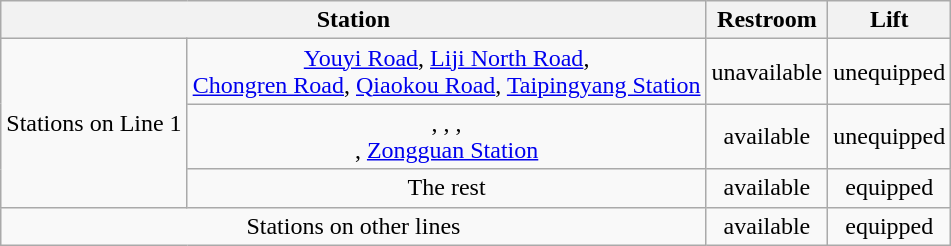<table class="wikitable" style="text-align: center;">
<tr>
<th colspan="2">Station</th>
<th>Restroom</th>
<th>Lift</th>
</tr>
<tr>
<td rowspan="3">Stations on Line 1</td>
<td><a href='#'>Youyi Road</a>, <a href='#'>Liji North Road</a>,<br> <a href='#'>Chongren Road</a>, <a href='#'>Qiaokou Road</a>, <a href='#'>Taipingyang Station</a></td>
<td>unavailable</td>
<td>unequipped</td>
</tr>
<tr>
<td>, , , <br>, <a href='#'>Zongguan Station</a></td>
<td>available</td>
<td>unequipped</td>
</tr>
<tr>
<td>The rest</td>
<td>available</td>
<td>equipped</td>
</tr>
<tr>
<td colspan="2">Stations on other lines</td>
<td>available</td>
<td>equipped</td>
</tr>
</table>
